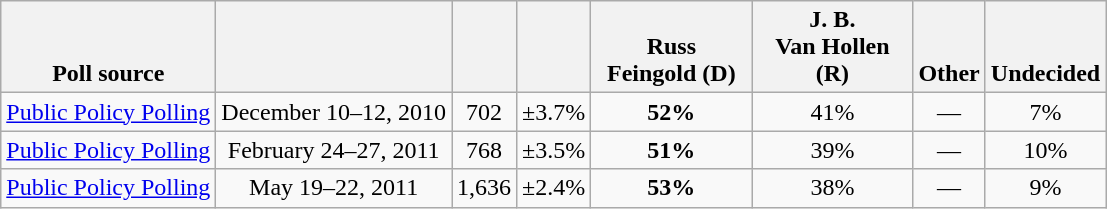<table class="wikitable" style="text-align:center">
<tr style="vertical-align:bottom">
<th>Poll source</th>
<th></th>
<th></th>
<th></th>
<th style="width:100px;">Russ<br>Feingold (D)</th>
<th style="width:100px;">J. B.<br>Van Hollen (R)</th>
<th>Other</th>
<th>Undecided</th>
</tr>
<tr>
<td style="text-align:left"><a href='#'>Public Policy Polling</a></td>
<td>December 10–12, 2010</td>
<td>702</td>
<td>±3.7%</td>
<td><strong>52%</strong></td>
<td>41%</td>
<td>—</td>
<td>7%</td>
</tr>
<tr>
<td style="text-align:left"><a href='#'>Public Policy Polling</a></td>
<td>February 24–27, 2011</td>
<td>768</td>
<td>±3.5%</td>
<td><strong>51%</strong></td>
<td>39%</td>
<td>—</td>
<td>10%</td>
</tr>
<tr>
<td style="text-align:left"><a href='#'>Public Policy Polling</a></td>
<td>May 19–22, 2011</td>
<td>1,636</td>
<td>±2.4%</td>
<td><strong>53%</strong></td>
<td>38%</td>
<td>—</td>
<td>9%</td>
</tr>
</table>
